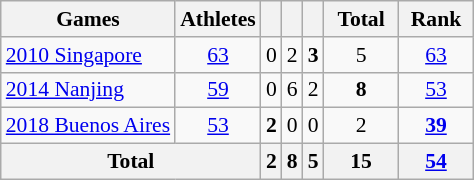<table class="wikitable" style="text-align:center; font-size:90%;">
<tr>
<th>Games</th>
<th style="width:3em;">Athletes</th>
<th width:3em; font-weight:bold;"></th>
<th width:3em; font-weight:bold;"></th>
<th width:3em; font-weight:bold;"></th>
<th style="width:3em; font-weight:bold;">Total</th>
<th style="width:3em; font-weight:bold;">Rank</th>
</tr>
<tr>
<td align=left> <a href='#'>2010 Singapore</a></td>
<td><a href='#'>63</a></td>
<td>0</td>
<td>2</td>
<td><strong>3</strong></td>
<td>5</td>
<td><a href='#'>63</a></td>
</tr>
<tr>
<td align=left> <a href='#'>2014 Nanjing</a></td>
<td><a href='#'>59</a></td>
<td>0</td>
<td>6</td>
<td>2</td>
<td><strong>8</strong></td>
<td><a href='#'>53</a></td>
</tr>
<tr>
<td align=left> <a href='#'>2018 Buenos Aires</a></td>
<td><a href='#'>53</a></td>
<td><strong>2</strong></td>
<td>0</td>
<td>0</td>
<td>2</td>
<td><strong><a href='#'>39</a></strong></td>
</tr>
<tr>
<th colspan=2>Total</th>
<th>2</th>
<th>8</th>
<th>5</th>
<th>15</th>
<th><a href='#'>54</a></th>
</tr>
</table>
